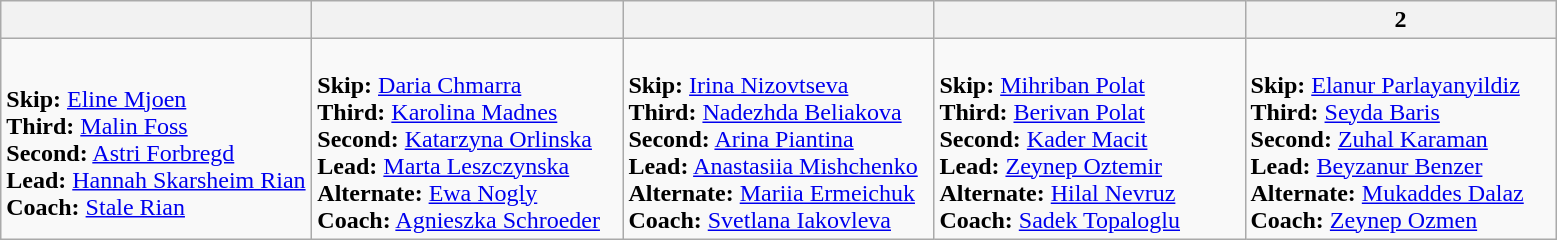<table class="wikitable">
<tr>
<th width=200></th>
<th width=200></th>
<th width=200></th>
<th width=200></th>
<th width=200> 2</th>
</tr>
<tr>
<td><br><strong>Skip:</strong> <a href='#'>Eline Mjoen</a><br>
<strong>Third:</strong> <a href='#'>Malin Foss</a><br>
<strong>Second:</strong> <a href='#'>Astri Forbregd</a><br>
<strong>Lead:</strong> <a href='#'>Hannah Skarsheim Rian</a><br>
<strong>Coach:</strong> <a href='#'>Stale Rian</a></td>
<td><br><strong>Skip:</strong> <a href='#'>Daria Chmarra</a><br>
<strong>Third:</strong> <a href='#'>Karolina Madnes</a><br>
<strong>Second:</strong> <a href='#'>Katarzyna Orlinska</a><br>
<strong>Lead:</strong> <a href='#'>Marta Leszczynska</a><br>
<strong>Alternate:</strong> <a href='#'>Ewa Nogly</a><br>  
<strong>Coach:</strong> <a href='#'>Agnieszka Schroeder</a></td>
<td><br><strong>Skip:</strong> <a href='#'>Irina Nizovtseva</a><br>
<strong>Third:</strong> <a href='#'>Nadezhda Beliakova</a><br>
<strong>Second:</strong> <a href='#'>Arina Piantina</a><br>
<strong>Lead:</strong> <a href='#'>Anastasiia Mishchenko</a><br>
<strong>Alternate:</strong> <a href='#'>Mariia Ermeichuk</a><br>
<strong>Coach:</strong> <a href='#'>Svetlana Iakovleva</a></td>
<td><br><strong>Skip:</strong> <a href='#'>Mihriban Polat</a><br>
<strong>Third:</strong> <a href='#'>Berivan Polat</a><br>
<strong>Second:</strong> <a href='#'>Kader Macit</a><br>
<strong>Lead:</strong> <a href='#'>Zeynep Oztemir</a><br>
<strong>Alternate:</strong> <a href='#'>Hilal Nevruz</a><br>
<strong>Coach:</strong> <a href='#'>Sadek Topaloglu</a></td>
<td><br><strong>Skip:</strong> <a href='#'>Elanur Parlayanyildiz</a><br>
<strong>Third:</strong> <a href='#'>Seyda Baris</a><br>
<strong>Second:</strong> <a href='#'>Zuhal Karaman</a><br>
<strong>Lead:</strong> <a href='#'>Beyzanur Benzer</a><br>
<strong>Alternate:</strong> <a href='#'>Mukaddes Dalaz</a><br> 
<strong>Coach:</strong> <a href='#'>Zeynep Ozmen</a></td>
</tr>
</table>
